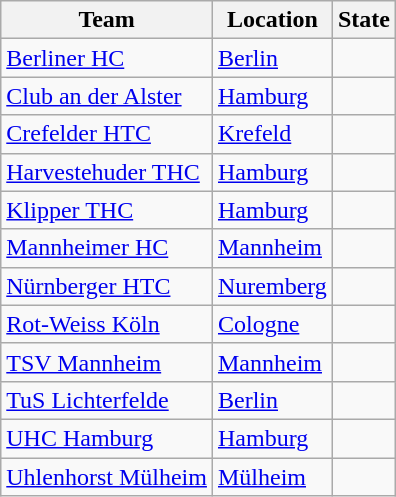<table class="wikitable sortable">
<tr>
<th>Team</th>
<th>Location</th>
<th>State</th>
</tr>
<tr>
<td><a href='#'>Berliner HC</a></td>
<td><a href='#'>Berlin</a></td>
<td></td>
</tr>
<tr>
<td><a href='#'>Club an der Alster</a></td>
<td><a href='#'>Hamburg</a></td>
<td></td>
</tr>
<tr>
<td><a href='#'>Crefelder HTC</a></td>
<td><a href='#'>Krefeld</a></td>
<td></td>
</tr>
<tr>
<td><a href='#'>Harvestehuder THC</a></td>
<td><a href='#'>Hamburg</a></td>
<td></td>
</tr>
<tr>
<td><a href='#'>Klipper THC</a></td>
<td><a href='#'>Hamburg</a></td>
<td></td>
</tr>
<tr>
<td><a href='#'>Mannheimer HC</a></td>
<td><a href='#'>Mannheim</a></td>
<td></td>
</tr>
<tr>
<td><a href='#'>Nürnberger HTC</a></td>
<td><a href='#'>Nuremberg</a></td>
<td></td>
</tr>
<tr>
<td><a href='#'>Rot-Weiss Köln</a></td>
<td><a href='#'>Cologne</a></td>
<td></td>
</tr>
<tr>
<td><a href='#'>TSV Mannheim</a></td>
<td><a href='#'>Mannheim</a></td>
<td></td>
</tr>
<tr>
<td><a href='#'>TuS Lichterfelde</a></td>
<td><a href='#'>Berlin</a></td>
<td></td>
</tr>
<tr>
<td><a href='#'>UHC Hamburg</a></td>
<td><a href='#'>Hamburg</a></td>
<td></td>
</tr>
<tr>
<td><a href='#'>Uhlenhorst Mülheim</a></td>
<td><a href='#'>Mülheim</a></td>
<td></td>
</tr>
</table>
